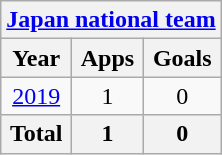<table class="wikitable" style="text-align:center">
<tr>
<th colspan=3><a href='#'>Japan national team</a></th>
</tr>
<tr>
<th>Year</th>
<th>Apps</th>
<th>Goals</th>
</tr>
<tr>
<td><a href='#'>2019</a></td>
<td>1</td>
<td>0</td>
</tr>
<tr>
<th>Total</th>
<th>1</th>
<th>0</th>
</tr>
</table>
